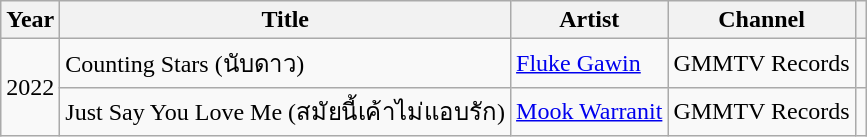<table class="wikitable sortable plainrowheaders">
<tr>
<th scope="col">Year</th>
<th scope="col">Title</th>
<th scope="col">Artist</th>
<th scope="col">Channel</th>
<th scope="col" class="unsortable"></th>
</tr>
<tr>
<td Rowspan="2">2022</td>
<td>Counting Stars (นับดาว)</td>
<td><a href='#'>Fluke Gawin</a></td>
<td>GMMTV Records</td>
<td></td>
</tr>
<tr>
<td>Just Say You Love Me (สมัยนี้เค้าไม่แอบรัก)</td>
<td><a href='#'>Mook Warranit</a></td>
<td>GMMTV Records</td>
<td></td>
</tr>
</table>
